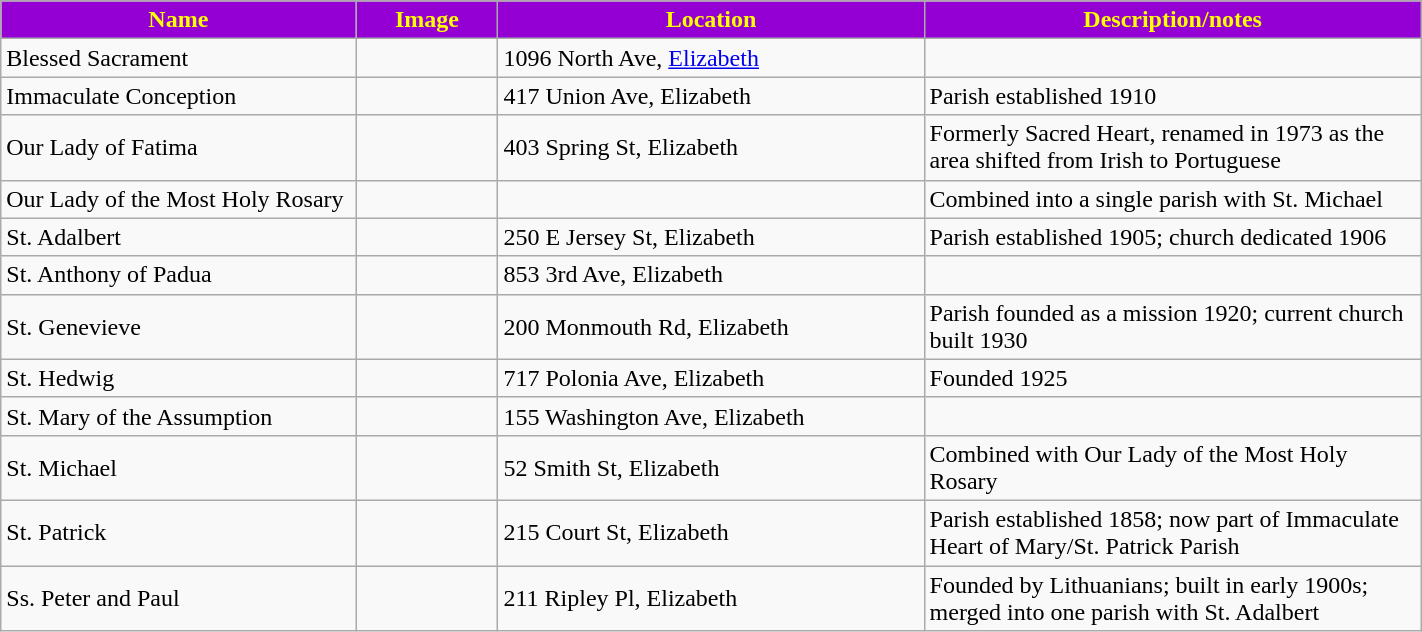<table class="wikitable sortable" style="width:75%">
<tr>
<th style="background:darkviolet; color:yellow;" width="25%"><strong>Name</strong></th>
<th style="background:darkviolet; color:yellow;" width="10%"><strong>Image</strong></th>
<th style="background:darkviolet; color:yellow;" width="30%"><strong>Location</strong></th>
<th style="background:darkviolet; color:yellow;" width="35%"><strong>Description/notes</strong></th>
</tr>
<tr>
<td>Blessed Sacrament</td>
<td></td>
<td>1096 North Ave, <a href='#'>Elizabeth</a></td>
<td></td>
</tr>
<tr>
<td>Immaculate Conception</td>
<td></td>
<td>417 Union Ave, Elizabeth</td>
<td>Parish established 1910</td>
</tr>
<tr>
<td>Our Lady of Fatima</td>
<td></td>
<td>403 Spring St, Elizabeth</td>
<td>Formerly Sacred Heart, renamed in 1973 as the area shifted from Irish to Portuguese</td>
</tr>
<tr>
<td>Our Lady of the Most Holy Rosary</td>
<td></td>
<td></td>
<td>Combined into a single parish with St. Michael</td>
</tr>
<tr>
<td>St. Adalbert</td>
<td></td>
<td>250 E Jersey St, Elizabeth</td>
<td>Parish established 1905; church dedicated 1906</td>
</tr>
<tr>
<td>St. Anthony of Padua</td>
<td></td>
<td>853 3rd Ave, Elizabeth</td>
<td></td>
</tr>
<tr>
<td>St. Genevieve</td>
<td></td>
<td>200 Monmouth Rd, Elizabeth</td>
<td>Parish founded as a mission 1920; current church built 1930</td>
</tr>
<tr>
<td>St. Hedwig</td>
<td></td>
<td>717 Polonia Ave, Elizabeth</td>
<td>Founded 1925</td>
</tr>
<tr>
<td>St. Mary of the Assumption</td>
<td></td>
<td>155 Washington Ave, Elizabeth</td>
<td></td>
</tr>
<tr>
<td>St. Michael</td>
<td></td>
<td>52 Smith St, Elizabeth</td>
<td>Combined with Our Lady of the Most Holy Rosary</td>
</tr>
<tr>
<td>St. Patrick</td>
<td></td>
<td>215 Court St, Elizabeth</td>
<td>Parish established 1858; now part of Immaculate Heart of Mary/St. Patrick Parish</td>
</tr>
<tr>
<td>Ss. Peter and Paul</td>
<td></td>
<td>211 Ripley Pl, Elizabeth</td>
<td>Founded by Lithuanians; built in early 1900s; merged into one parish with St. Adalbert</td>
</tr>
</table>
